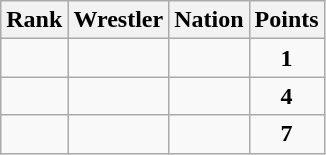<table class="wikitable sortable" style="text-align:center;">
<tr>
<th>Rank</th>
<th>Wrestler</th>
<th>Nation</th>
<th>Points</th>
</tr>
<tr>
<td></td>
<td align=left></td>
<td align=left></td>
<td><strong>1</strong></td>
</tr>
<tr>
<td></td>
<td align=left></td>
<td align=left></td>
<td><strong>4</strong></td>
</tr>
<tr>
<td></td>
<td align=left></td>
<td align=left></td>
<td><strong>7</strong></td>
</tr>
</table>
